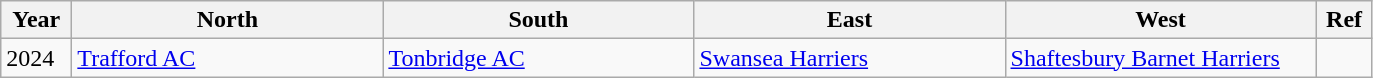<table class="wikitable">
<tr>
<th width=40>Year</th>
<th width=200>North</th>
<th width=200>South</th>
<th width=200>East</th>
<th width=200>West</th>
<th width=30>Ref</th>
</tr>
<tr>
<td>2024</td>
<td><a href='#'>Trafford AC</a></td>
<td><a href='#'>Tonbridge AC</a></td>
<td><a href='#'>Swansea Harriers</a></td>
<td><a href='#'>Shaftesbury Barnet Harriers</a></td>
<td></td>
</tr>
</table>
